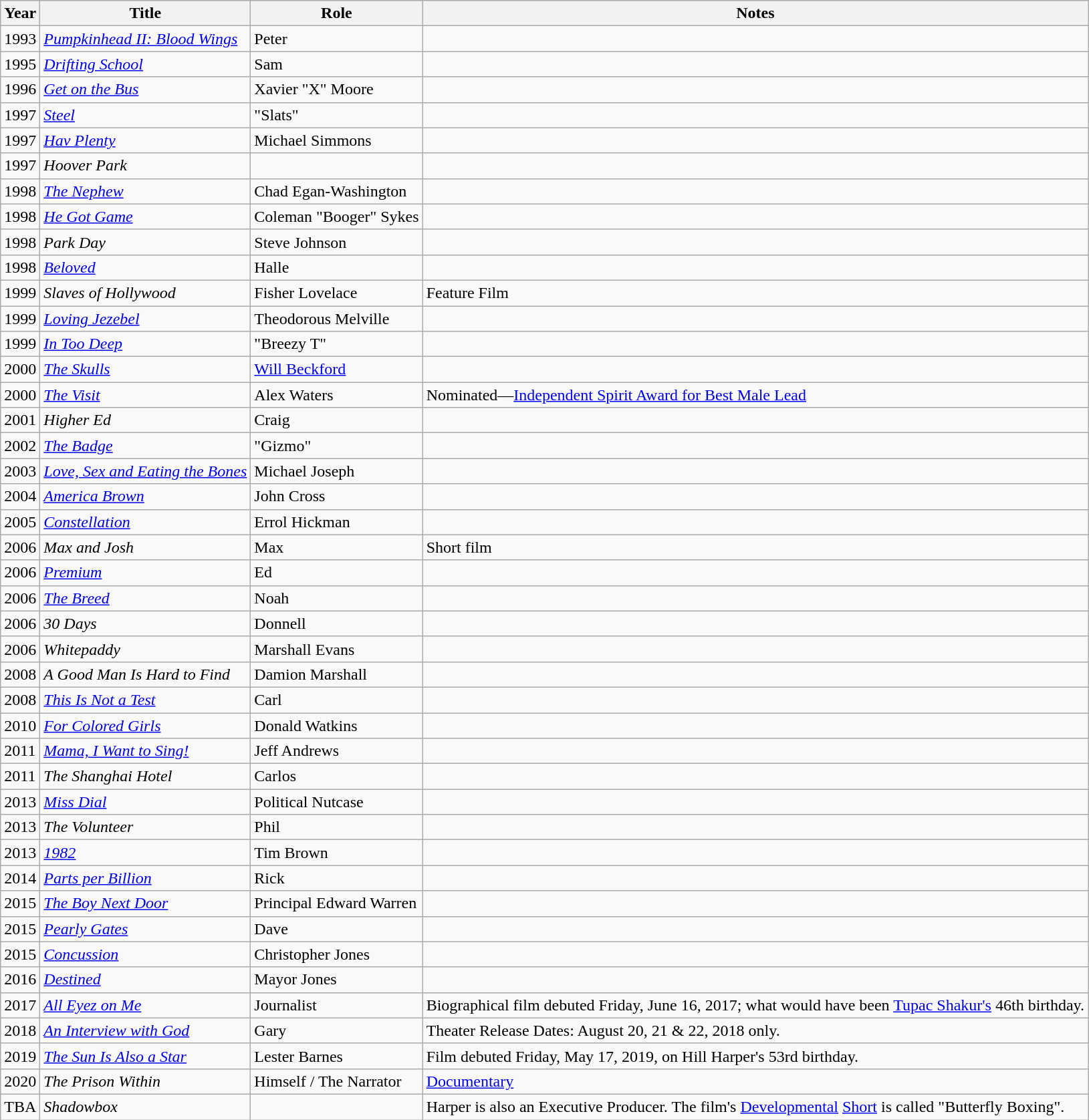<table class="wikitable sortable">
<tr>
<th>Year</th>
<th>Title</th>
<th>Role</th>
<th>Notes</th>
</tr>
<tr>
<td>1993</td>
<td><em><a href='#'>Pumpkinhead II: Blood Wings</a></em></td>
<td>Peter</td>
<td></td>
</tr>
<tr>
<td>1995</td>
<td><em><a href='#'>Drifting School</a></em></td>
<td>Sam</td>
<td></td>
</tr>
<tr>
<td>1996</td>
<td><em><a href='#'>Get on the Bus</a></em></td>
<td>Xavier "X" Moore</td>
<td></td>
</tr>
<tr>
<td>1997</td>
<td><em><a href='#'>Steel</a></em></td>
<td>"Slats"</td>
<td></td>
</tr>
<tr>
<td>1997</td>
<td><em><a href='#'>Hav Plenty</a></em></td>
<td>Michael Simmons</td>
<td></td>
</tr>
<tr>
<td>1997</td>
<td><em>Hoover Park</em></td>
<td></td>
<td></td>
</tr>
<tr>
<td>1998</td>
<td><em><a href='#'>The Nephew</a></em></td>
<td>Chad Egan-Washington</td>
<td></td>
</tr>
<tr>
<td>1998</td>
<td><em><a href='#'>He Got Game</a></em></td>
<td>Coleman "Booger" Sykes</td>
<td></td>
</tr>
<tr>
<td>1998</td>
<td><em>Park Day</em></td>
<td>Steve Johnson</td>
<td></td>
</tr>
<tr>
<td>1998</td>
<td><em><a href='#'>Beloved</a></em></td>
<td>Halle</td>
<td></td>
</tr>
<tr>
<td>1999</td>
<td><em>Slaves of Hollywood</em></td>
<td>Fisher Lovelace</td>
<td>Feature Film</td>
</tr>
<tr>
<td>1999</td>
<td><em><a href='#'>Loving Jezebel</a></em></td>
<td>Theodorous Melville</td>
<td></td>
</tr>
<tr>
<td>1999</td>
<td><em><a href='#'>In Too Deep</a></em></td>
<td>"Breezy T"</td>
<td></td>
</tr>
<tr>
<td>2000</td>
<td><em><a href='#'>The Skulls</a></em></td>
<td><a href='#'>Will Beckford</a></td>
<td></td>
</tr>
<tr>
<td>2000</td>
<td><em><a href='#'>The Visit</a></em></td>
<td>Alex Waters</td>
<td>Nominated—<a href='#'>Independent Spirit Award for Best Male Lead</a></td>
</tr>
<tr>
<td>2001</td>
<td><em>Higher Ed</em></td>
<td>Craig</td>
<td></td>
</tr>
<tr>
<td>2002</td>
<td><em><a href='#'>The Badge</a></em></td>
<td>"Gizmo"</td>
<td></td>
</tr>
<tr>
<td>2003</td>
<td><em><a href='#'>Love, Sex and Eating the Bones</a></em></td>
<td>Michael Joseph</td>
<td></td>
</tr>
<tr>
<td>2004</td>
<td><em><a href='#'>America Brown</a></em></td>
<td>John Cross</td>
<td></td>
</tr>
<tr>
<td>2005</td>
<td><em><a href='#'>Constellation</a></em></td>
<td>Errol Hickman</td>
<td></td>
</tr>
<tr>
<td>2006</td>
<td><em>Max and Josh</em></td>
<td>Max</td>
<td>Short film</td>
</tr>
<tr>
<td>2006</td>
<td><em><a href='#'>Premium</a></em></td>
<td>Ed</td>
<td></td>
</tr>
<tr>
<td>2006</td>
<td><em><a href='#'>The Breed</a></em></td>
<td>Noah</td>
<td></td>
</tr>
<tr>
<td>2006</td>
<td><em>30 Days</em></td>
<td>Donnell</td>
<td></td>
</tr>
<tr>
<td>2006</td>
<td><em>Whitepaddy</em></td>
<td>Marshall Evans</td>
<td></td>
</tr>
<tr>
<td>2008</td>
<td><em>A Good Man Is Hard to Find</em></td>
<td>Damion Marshall</td>
<td></td>
</tr>
<tr>
<td>2008</td>
<td><em><a href='#'>This Is Not a Test</a></em></td>
<td>Carl</td>
<td></td>
</tr>
<tr>
<td>2010</td>
<td><em><a href='#'>For Colored Girls</a></em></td>
<td>Donald Watkins</td>
<td></td>
</tr>
<tr>
<td>2011</td>
<td><em><a href='#'>Mama, I Want to Sing!</a></em></td>
<td>Jeff Andrews</td>
<td></td>
</tr>
<tr>
<td>2011</td>
<td><em>The Shanghai Hotel</em></td>
<td>Carlos</td>
<td></td>
</tr>
<tr>
<td>2013</td>
<td><em><a href='#'>Miss Dial</a></em></td>
<td>Political Nutcase</td>
<td></td>
</tr>
<tr>
<td>2013</td>
<td><em> The Volunteer</em></td>
<td>Phil</td>
<td></td>
</tr>
<tr>
<td>2013</td>
<td><em><a href='#'>1982</a></em></td>
<td>Tim Brown</td>
<td></td>
</tr>
<tr>
<td>2014</td>
<td><em><a href='#'>Parts per Billion</a></em></td>
<td>Rick</td>
<td></td>
</tr>
<tr>
<td>2015</td>
<td><em><a href='#'>The Boy Next Door</a></em></td>
<td>Principal Edward Warren</td>
<td></td>
</tr>
<tr>
<td>2015</td>
<td><em><a href='#'>Pearly Gates</a></em></td>
<td>Dave</td>
<td></td>
</tr>
<tr>
<td>2015</td>
<td><em><a href='#'>Concussion</a></em></td>
<td>Christopher Jones</td>
<td></td>
</tr>
<tr>
<td>2016</td>
<td><em><a href='#'>Destined</a></em></td>
<td>Mayor Jones</td>
<td></td>
</tr>
<tr>
<td>2017</td>
<td><em><a href='#'>All Eyez on Me</a></em></td>
<td>Journalist</td>
<td>Biographical film debuted Friday, June 16, 2017; what would have been <a href='#'>
Tupac Shakur's</a> 46th birthday.</td>
</tr>
<tr>
<td>2018</td>
<td><em><a href='#'>An Interview with God</a></em></td>
<td>Gary</td>
<td>Theater Release Dates: August 20, 21 & 22, 2018 only.</td>
</tr>
<tr>
<td>2019</td>
<td><em><a href='#'>The Sun Is Also a Star</a></em></td>
<td>Lester Barnes</td>
<td>Film debuted Friday, May 17, 2019, on Hill Harper's 53rd birthday.</td>
</tr>
<tr>
<td>2020</td>
<td><em>The Prison Within</em></td>
<td>Himself / The Narrator</td>
<td><a href='#'>Documentary</a></td>
</tr>
<tr>
<td>TBA</td>
<td><em>Shadowbox</em></td>
<td></td>
<td>Harper is also an Executive Producer. The film's <a href='#'>Developmental</a> <a href='#'>Short</a> is called "Butterfly Boxing".</td>
</tr>
</table>
